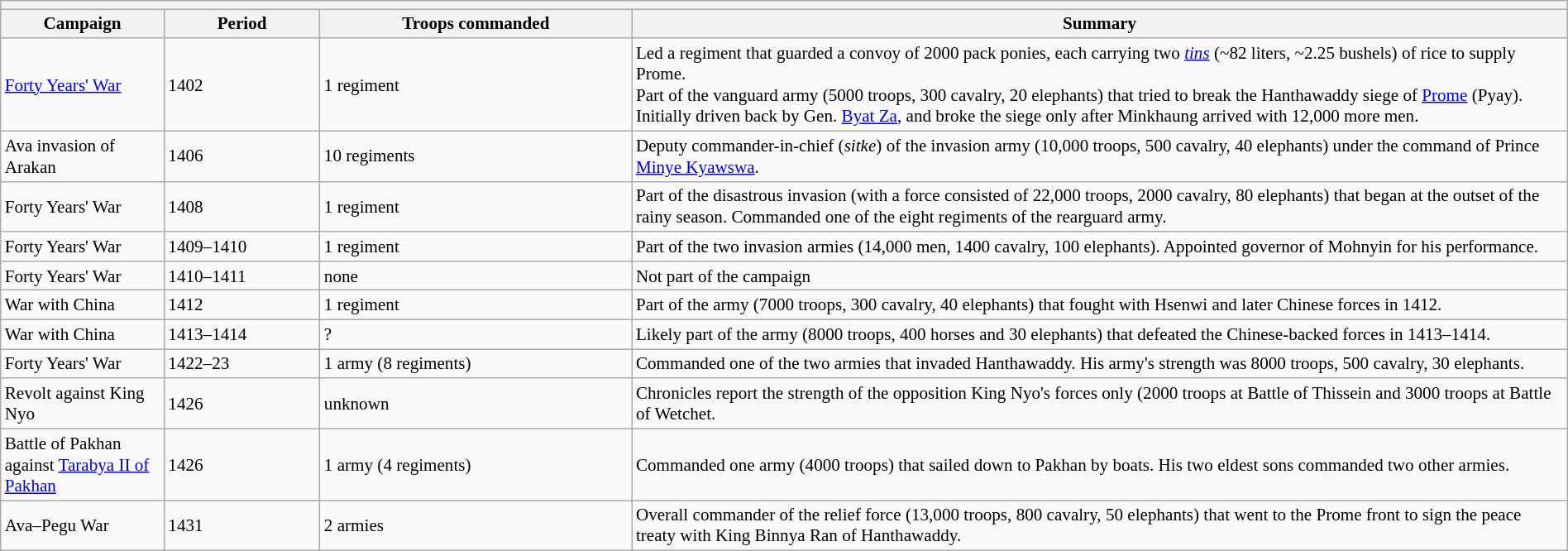<table class="wikitable collapsible" style="min-width:60em; margin:0.3em auto; font-size:88%;">
<tr>
<th colspan=4></th>
</tr>
<tr>
<th width=5%>Campaign</th>
<th width=5%>Period</th>
<th width=10%>Troops commanded</th>
<th width=30%>Summary</th>
</tr>
<tr>
<td><a href='#'>Forty Years' War</a></td>
<td>1402</td>
<td>1 regiment</td>
<td>Led a regiment that guarded a convoy of 2000 pack ponies, each carrying two <em><a href='#'>tins</a></em> (~82 liters, ~2.25 bushels) of rice to supply Prome.<br>Part of the vanguard army (5000 troops, 300 cavalry, 20 elephants) that tried to break the Hanthawaddy siege of <a href='#'>Prome</a> (Pyay). Initially driven back by Gen. <a href='#'>Byat Za</a>, and broke the siege only after Minkhaung arrived with 12,000 more men.</td>
</tr>
<tr>
<td>Ava invasion of Arakan</td>
<td>1406</td>
<td>10 regiments</td>
<td>Deputy commander-in-chief (<em>sitke</em>) of the invasion army (10,000 troops, 500 cavalry, 40 elephants) under the command of Prince <a href='#'>Minye Kyawswa</a>.</td>
</tr>
<tr>
<td>Forty Years' War</td>
<td>1408</td>
<td>1 regiment</td>
<td>Part of the disastrous invasion (with a force consisted of 22,000 troops, 2000 cavalry, 80 elephants) that began at the outset of the rainy season. Commanded one of the eight regiments of the rearguard army.</td>
</tr>
<tr>
<td>Forty Years' War</td>
<td>1409–1410</td>
<td>1 regiment</td>
<td>Part of the two invasion armies (14,000 men, 1400 cavalry, 100 elephants). Appointed governor of Mohnyin for his performance.</td>
</tr>
<tr>
<td>Forty Years' War</td>
<td>1410–1411</td>
<td>none</td>
<td>Not part of the campaign</td>
</tr>
<tr>
<td>War with China</td>
<td>1412</td>
<td>1 regiment</td>
<td>Part of the army (7000 troops, 300 cavalry, 40 elephants) that fought with Hsenwi and later Chinese forces in 1412.</td>
</tr>
<tr>
<td>War with China</td>
<td>1413–1414</td>
<td>?</td>
<td>Likely part of the army (8000 troops, 400 horses and 30 elephants) that defeated the Chinese-backed forces in 1413–1414.</td>
</tr>
<tr>
<td>Forty Years' War</td>
<td>1422–23</td>
<td>1 army (8 regiments)</td>
<td>Commanded one of the two armies that invaded Hanthawaddy. His army's strength was 8000 troops, 500 cavalry, 30 elephants.</td>
</tr>
<tr>
<td>Revolt against King Nyo</td>
<td>1426</td>
<td>unknown</td>
<td>Chronicles report the strength of the opposition King Nyo's forces only (2000 troops at Battle of Thissein and 3000 troops at Battle of Wetchet.</td>
</tr>
<tr>
<td>Battle of Pakhan against <a href='#'>Tarabya II of Pakhan</a></td>
<td>1426</td>
<td>1 army (4 regiments)</td>
<td>Commanded one army (4000 troops) that sailed down to Pakhan by boats. His two eldest sons commanded two other armies.</td>
</tr>
<tr>
<td>Ava–Pegu War</td>
<td>1431</td>
<td>2 armies</td>
<td>Overall commander of the relief force (13,000 troops, 800 cavalry, 50 elephants) that went to the Prome front to sign the peace treaty with King Binnya Ran of Hanthawaddy.</td>
</tr>
</table>
